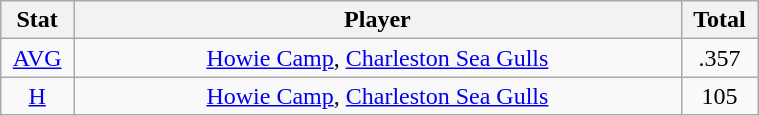<table class="wikitable" width="40%" style="text-align:center;">
<tr>
<th width="5%">Stat</th>
<th width="60%">Player</th>
<th width="5%">Total</th>
</tr>
<tr>
<td><a href='#'>AVG</a></td>
<td><a href='#'>Howie Camp</a>, <a href='#'>Charleston Sea Gulls</a></td>
<td>.357</td>
</tr>
<tr>
<td><a href='#'>H</a></td>
<td><a href='#'>Howie Camp</a>, <a href='#'>Charleston Sea Gulls</a></td>
<td>105</td>
</tr>
</table>
